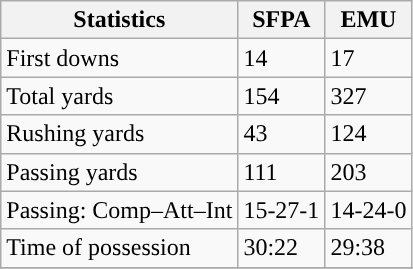<table class="wikitable" style="float: left;">
<tr>
<th>Statistics</th>
<th>SFPA</th>
<th>EMU</th>
</tr>
<tr>
<td>First downs</td>
<td>14</td>
<td>17</td>
</tr>
<tr>
<td>Total yards</td>
<td>154</td>
<td>327</td>
</tr>
<tr>
<td>Rushing yards</td>
<td>43</td>
<td>124</td>
</tr>
<tr>
<td>Passing yards</td>
<td>111</td>
<td>203</td>
</tr>
<tr>
<td>Passing: Comp–Att–Int</td>
<td>15-27-1</td>
<td>14-24-0</td>
</tr>
<tr>
<td>Time of possession</td>
<td>30:22</td>
<td>29:38</td>
</tr>
<tr>
</tr>
</table>
